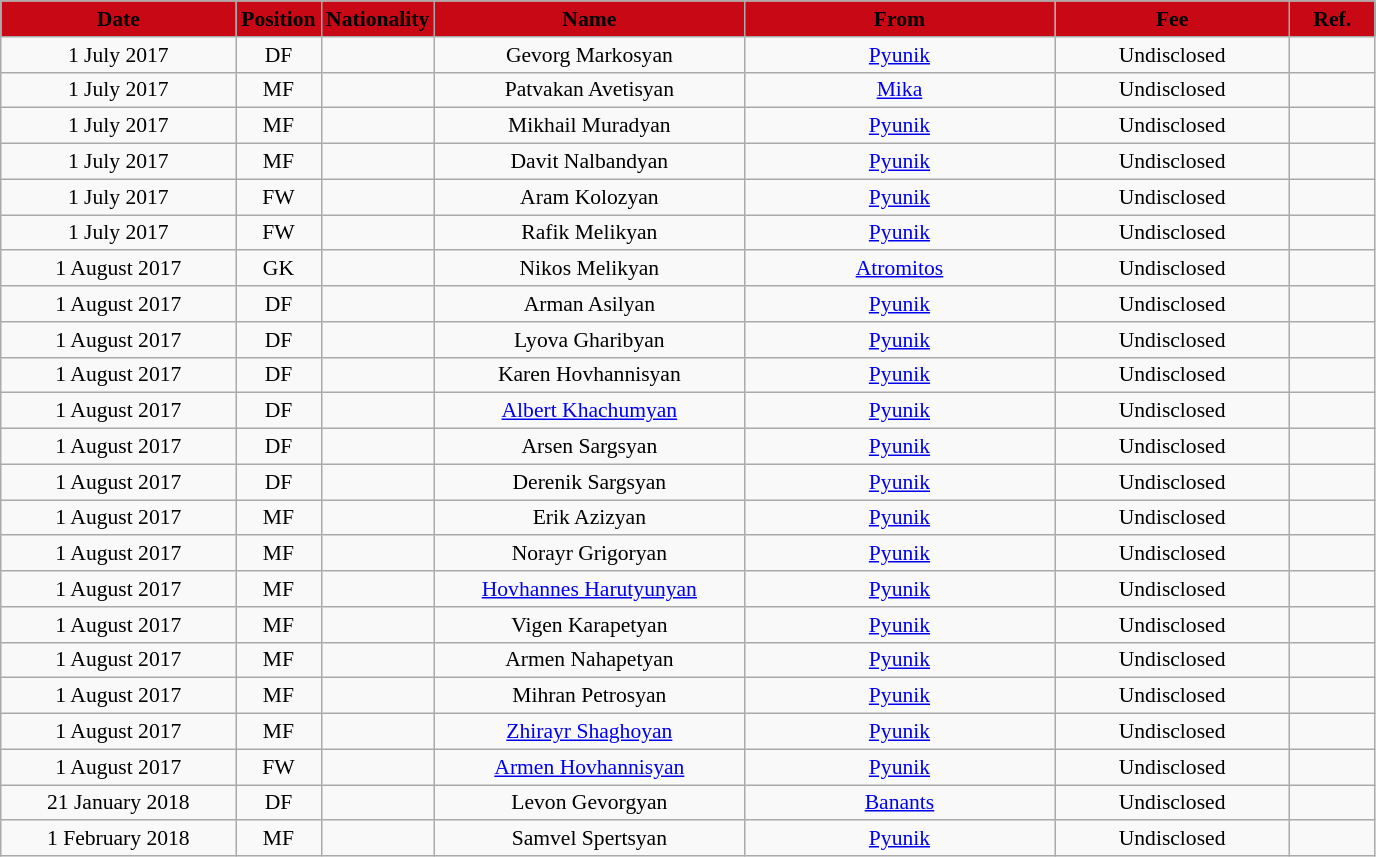<table class="wikitable"  style="text-align:center; font-size:90%; ">
<tr>
<th style="background:#C80815; color:black; width:150px;">Date</th>
<th style="background:#C80815; color:black; width:50px;">Position</th>
<th style="background:#C80815; color:black; width:50px;">Nationality</th>
<th style="background:#C80815; color:black; width:200px;">Name</th>
<th style="background:#C80815; color:black; width:200px;">From</th>
<th style="background:#C80815; color:black; width:150px;">Fee</th>
<th style="background:#C80815; color:black; width:50px;">Ref.</th>
</tr>
<tr>
<td>1 July 2017</td>
<td>DF</td>
<td></td>
<td>Gevorg Markosyan</td>
<td><a href='#'>Pyunik</a></td>
<td>Undisclosed</td>
<td></td>
</tr>
<tr>
<td>1 July 2017</td>
<td>MF</td>
<td></td>
<td>Patvakan Avetisyan</td>
<td><a href='#'>Mika</a></td>
<td>Undisclosed</td>
<td></td>
</tr>
<tr>
<td>1 July 2017</td>
<td>MF</td>
<td></td>
<td>Mikhail Muradyan</td>
<td><a href='#'>Pyunik</a></td>
<td>Undisclosed</td>
<td></td>
</tr>
<tr>
<td>1 July 2017</td>
<td>MF</td>
<td></td>
<td>Davit Nalbandyan</td>
<td><a href='#'>Pyunik</a></td>
<td>Undisclosed</td>
<td></td>
</tr>
<tr>
<td>1 July 2017</td>
<td>FW</td>
<td></td>
<td>Aram Kolozyan</td>
<td><a href='#'>Pyunik</a></td>
<td>Undisclosed</td>
<td></td>
</tr>
<tr>
<td>1 July 2017</td>
<td>FW</td>
<td></td>
<td>Rafik Melikyan</td>
<td><a href='#'>Pyunik</a></td>
<td>Undisclosed</td>
<td></td>
</tr>
<tr>
<td>1 August 2017</td>
<td>GK</td>
<td></td>
<td>Nikos Melikyan</td>
<td><a href='#'>Atromitos</a></td>
<td>Undisclosed</td>
<td></td>
</tr>
<tr>
<td>1 August 2017</td>
<td>DF</td>
<td></td>
<td>Arman Asilyan</td>
<td><a href='#'>Pyunik</a></td>
<td>Undisclosed</td>
<td></td>
</tr>
<tr>
<td>1 August 2017</td>
<td>DF</td>
<td></td>
<td>Lyova Gharibyan</td>
<td><a href='#'>Pyunik</a></td>
<td>Undisclosed</td>
<td></td>
</tr>
<tr>
<td>1 August 2017</td>
<td>DF</td>
<td></td>
<td>Karen Hovhannisyan</td>
<td><a href='#'>Pyunik</a></td>
<td>Undisclosed</td>
<td></td>
</tr>
<tr>
<td>1 August 2017</td>
<td>DF</td>
<td></td>
<td><a href='#'>Albert Khachumyan</a></td>
<td><a href='#'>Pyunik</a></td>
<td>Undisclosed</td>
<td></td>
</tr>
<tr>
<td>1 August 2017</td>
<td>DF</td>
<td></td>
<td>Arsen Sargsyan</td>
<td><a href='#'>Pyunik</a></td>
<td>Undisclosed</td>
<td></td>
</tr>
<tr>
<td>1 August 2017</td>
<td>DF</td>
<td></td>
<td>Derenik Sargsyan</td>
<td><a href='#'>Pyunik</a></td>
<td>Undisclosed</td>
<td></td>
</tr>
<tr>
<td>1 August 2017</td>
<td>MF</td>
<td></td>
<td>Erik Azizyan</td>
<td><a href='#'>Pyunik</a></td>
<td>Undisclosed</td>
<td></td>
</tr>
<tr>
<td>1 August 2017</td>
<td>MF</td>
<td></td>
<td>Norayr Grigoryan</td>
<td><a href='#'>Pyunik</a></td>
<td>Undisclosed</td>
<td></td>
</tr>
<tr>
<td>1 August 2017</td>
<td>MF</td>
<td></td>
<td><a href='#'>Hovhannes Harutyunyan</a></td>
<td><a href='#'>Pyunik</a></td>
<td>Undisclosed</td>
<td></td>
</tr>
<tr>
<td>1 August 2017</td>
<td>MF</td>
<td></td>
<td>Vigen Karapetyan</td>
<td><a href='#'>Pyunik</a></td>
<td>Undisclosed</td>
<td></td>
</tr>
<tr>
<td>1 August 2017</td>
<td>MF</td>
<td></td>
<td>Armen Nahapetyan</td>
<td><a href='#'>Pyunik</a></td>
<td>Undisclosed</td>
<td></td>
</tr>
<tr>
<td>1 August 2017</td>
<td>MF</td>
<td></td>
<td>Mihran Petrosyan</td>
<td><a href='#'>Pyunik</a></td>
<td>Undisclosed</td>
<td></td>
</tr>
<tr>
<td>1 August 2017</td>
<td>MF</td>
<td></td>
<td><a href='#'>Zhirayr Shaghoyan</a></td>
<td><a href='#'>Pyunik</a></td>
<td>Undisclosed</td>
<td></td>
</tr>
<tr>
<td>1 August 2017</td>
<td>FW</td>
<td></td>
<td><a href='#'>Armen Hovhannisyan</a></td>
<td><a href='#'>Pyunik</a></td>
<td>Undisclosed</td>
<td></td>
</tr>
<tr>
<td>21 January 2018</td>
<td>DF</td>
<td></td>
<td>Levon Gevorgyan</td>
<td><a href='#'>Banants</a></td>
<td>Undisclosed</td>
<td></td>
</tr>
<tr>
<td>1 February 2018</td>
<td>MF</td>
<td></td>
<td>Samvel Spertsyan</td>
<td><a href='#'>Pyunik</a></td>
<td>Undisclosed</td>
<td></td>
</tr>
</table>
